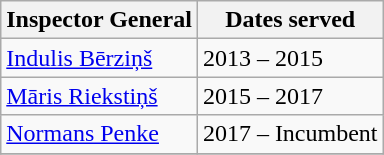<table class="wikitable">
<tr>
<th>Inspector General</th>
<th>Dates served</th>
</tr>
<tr>
<td><a href='#'>Indulis Bērziņš</a></td>
<td>2013 – 2015</td>
</tr>
<tr>
<td><a href='#'>Māris Riekstiņš</a></td>
<td>2015 – 2017</td>
</tr>
<tr>
<td><a href='#'>Normans Penke</a></td>
<td>2017 – Incumbent</td>
</tr>
<tr>
</tr>
</table>
